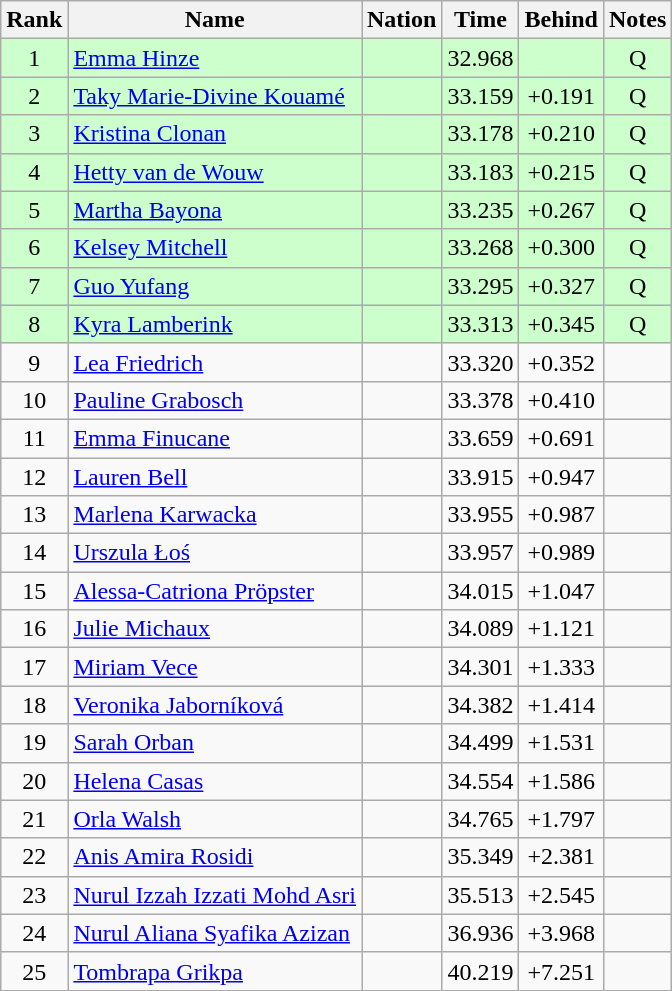<table class="wikitable sortable" style="text-align:center">
<tr>
<th>Rank</th>
<th>Name</th>
<th>Nation</th>
<th>Time</th>
<th>Behind</th>
<th>Notes</th>
</tr>
<tr bgcolor=ccffcc>
<td>1</td>
<td align=left><a href='#'>Emma Hinze</a></td>
<td align=left></td>
<td>32.968</td>
<td></td>
<td>Q</td>
</tr>
<tr bgcolor=ccffcc>
<td>2</td>
<td align=left><a href='#'>Taky Marie-Divine Kouamé</a></td>
<td align=left></td>
<td>33.159</td>
<td>+0.191</td>
<td>Q</td>
</tr>
<tr bgcolor=ccffcc>
<td>3</td>
<td align=left><a href='#'>Kristina Clonan</a></td>
<td align=left></td>
<td>33.178</td>
<td>+0.210</td>
<td>Q</td>
</tr>
<tr bgcolor=ccffcc>
<td>4</td>
<td align=left><a href='#'>Hetty van de Wouw</a></td>
<td align=left></td>
<td>33.183</td>
<td>+0.215</td>
<td>Q</td>
</tr>
<tr bgcolor=ccffcc>
<td>5</td>
<td align=left><a href='#'>Martha Bayona</a></td>
<td align=left></td>
<td>33.235</td>
<td>+0.267</td>
<td>Q</td>
</tr>
<tr bgcolor=ccffcc>
<td>6</td>
<td align=left><a href='#'>Kelsey Mitchell</a></td>
<td align=left></td>
<td>33.268</td>
<td>+0.300</td>
<td>Q</td>
</tr>
<tr bgcolor=ccffcc>
<td>7</td>
<td align=left><a href='#'>Guo Yufang</a></td>
<td align=left></td>
<td>33.295</td>
<td>+0.327</td>
<td>Q</td>
</tr>
<tr bgcolor=ccffcc>
<td>8</td>
<td align=left><a href='#'>Kyra Lamberink</a></td>
<td align=left></td>
<td>33.313</td>
<td>+0.345</td>
<td>Q</td>
</tr>
<tr>
<td>9</td>
<td align=left><a href='#'>Lea Friedrich</a></td>
<td align=left></td>
<td>33.320</td>
<td>+0.352</td>
<td></td>
</tr>
<tr>
<td>10</td>
<td align=left><a href='#'>Pauline Grabosch</a></td>
<td align=left></td>
<td>33.378</td>
<td>+0.410</td>
<td></td>
</tr>
<tr>
<td>11</td>
<td align=left><a href='#'>Emma Finucane</a></td>
<td align=left></td>
<td>33.659</td>
<td>+0.691</td>
<td></td>
</tr>
<tr>
<td>12</td>
<td align=left><a href='#'>Lauren Bell</a></td>
<td align=left></td>
<td>33.915</td>
<td>+0.947</td>
<td></td>
</tr>
<tr>
<td>13</td>
<td align=left><a href='#'>Marlena Karwacka</a></td>
<td align=left></td>
<td>33.955</td>
<td>+0.987</td>
<td></td>
</tr>
<tr>
<td>14</td>
<td align=left><a href='#'>Urszula Łoś</a></td>
<td align=left></td>
<td>33.957</td>
<td>+0.989</td>
<td></td>
</tr>
<tr>
<td>15</td>
<td align=left><a href='#'>Alessa-Catriona Pröpster</a></td>
<td align=left></td>
<td>34.015</td>
<td>+1.047</td>
<td></td>
</tr>
<tr>
<td>16</td>
<td align=left><a href='#'>Julie Michaux</a></td>
<td align=left></td>
<td>34.089</td>
<td>+1.121</td>
<td></td>
</tr>
<tr>
<td>17</td>
<td align=left><a href='#'>Miriam Vece</a></td>
<td align=left></td>
<td>34.301</td>
<td>+1.333</td>
<td></td>
</tr>
<tr>
<td>18</td>
<td align=left><a href='#'>Veronika Jaborníková</a></td>
<td align=left></td>
<td>34.382</td>
<td>+1.414</td>
<td></td>
</tr>
<tr>
<td>19</td>
<td align=left><a href='#'>Sarah Orban</a></td>
<td align=left></td>
<td>34.499</td>
<td>+1.531</td>
<td></td>
</tr>
<tr>
<td>20</td>
<td align=left><a href='#'>Helena Casas</a></td>
<td align=left></td>
<td>34.554</td>
<td>+1.586</td>
<td></td>
</tr>
<tr>
<td>21</td>
<td align=left><a href='#'>Orla Walsh</a></td>
<td align=left></td>
<td>34.765</td>
<td>+1.797</td>
<td></td>
</tr>
<tr>
<td>22</td>
<td align=left><a href='#'>Anis Amira Rosidi</a></td>
<td align=left></td>
<td>35.349</td>
<td>+2.381</td>
<td></td>
</tr>
<tr>
<td>23</td>
<td align=left><a href='#'>Nurul Izzah Izzati Mohd Asri</a></td>
<td align=left></td>
<td>35.513</td>
<td>+2.545</td>
<td></td>
</tr>
<tr>
<td>24</td>
<td align=left><a href='#'>Nurul Aliana Syafika Azizan</a></td>
<td align=left></td>
<td>36.936</td>
<td>+3.968</td>
<td></td>
</tr>
<tr>
<td>25</td>
<td align=left><a href='#'>Tombrapa Grikpa</a></td>
<td align=left></td>
<td>40.219</td>
<td>+7.251</td>
<td></td>
</tr>
</table>
